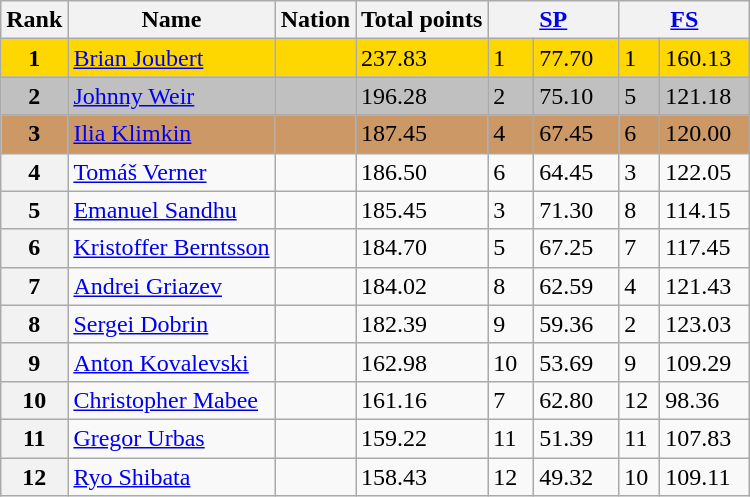<table class="wikitable">
<tr>
<th>Rank</th>
<th>Name</th>
<th>Nation</th>
<th>Total points</th>
<th colspan="2" width="80px"><a href='#'>SP</a></th>
<th colspan="2" width="80px"><a href='#'>FS</a></th>
</tr>
<tr bgcolor="gold">
<td align="center"><strong>1</strong></td>
<td><a href='#'>Brian Joubert</a></td>
<td></td>
<td>237.83</td>
<td>1</td>
<td>77.70</td>
<td>1</td>
<td>160.13</td>
</tr>
<tr bgcolor="silver">
<td align="center"><strong>2</strong></td>
<td><a href='#'>Johnny Weir</a></td>
<td></td>
<td>196.28</td>
<td>2</td>
<td>75.10</td>
<td>5</td>
<td>121.18</td>
</tr>
<tr bgcolor="cc9966">
<td align="center"><strong>3</strong></td>
<td><a href='#'>Ilia Klimkin</a></td>
<td></td>
<td>187.45</td>
<td>4</td>
<td>67.45</td>
<td>6</td>
<td>120.00</td>
</tr>
<tr>
<th>4</th>
<td><a href='#'>Tomáš Verner</a></td>
<td></td>
<td>186.50</td>
<td>6</td>
<td>64.45</td>
<td>3</td>
<td>122.05</td>
</tr>
<tr>
<th>5</th>
<td><a href='#'>Emanuel Sandhu</a></td>
<td></td>
<td>185.45</td>
<td>3</td>
<td>71.30</td>
<td>8</td>
<td>114.15</td>
</tr>
<tr>
<th>6</th>
<td><a href='#'>Kristoffer Berntsson</a></td>
<td></td>
<td>184.70</td>
<td>5</td>
<td>67.25</td>
<td>7</td>
<td>117.45</td>
</tr>
<tr>
<th>7</th>
<td><a href='#'>Andrei Griazev</a></td>
<td></td>
<td>184.02</td>
<td>8</td>
<td>62.59</td>
<td>4</td>
<td>121.43</td>
</tr>
<tr>
<th>8</th>
<td><a href='#'>Sergei Dobrin</a></td>
<td></td>
<td>182.39</td>
<td>9</td>
<td>59.36</td>
<td>2</td>
<td>123.03</td>
</tr>
<tr>
<th>9</th>
<td><a href='#'>Anton Kovalevski</a></td>
<td></td>
<td>162.98</td>
<td>10</td>
<td>53.69</td>
<td>9</td>
<td>109.29</td>
</tr>
<tr>
<th>10</th>
<td><a href='#'>Christopher Mabee</a></td>
<td></td>
<td>161.16</td>
<td>7</td>
<td>62.80</td>
<td>12</td>
<td>98.36</td>
</tr>
<tr>
<th>11</th>
<td><a href='#'>Gregor Urbas</a></td>
<td></td>
<td>159.22</td>
<td>11</td>
<td>51.39</td>
<td>11</td>
<td>107.83</td>
</tr>
<tr>
<th>12</th>
<td><a href='#'>Ryo Shibata</a></td>
<td></td>
<td>158.43</td>
<td>12</td>
<td>49.32</td>
<td>10</td>
<td>109.11</td>
</tr>
</table>
